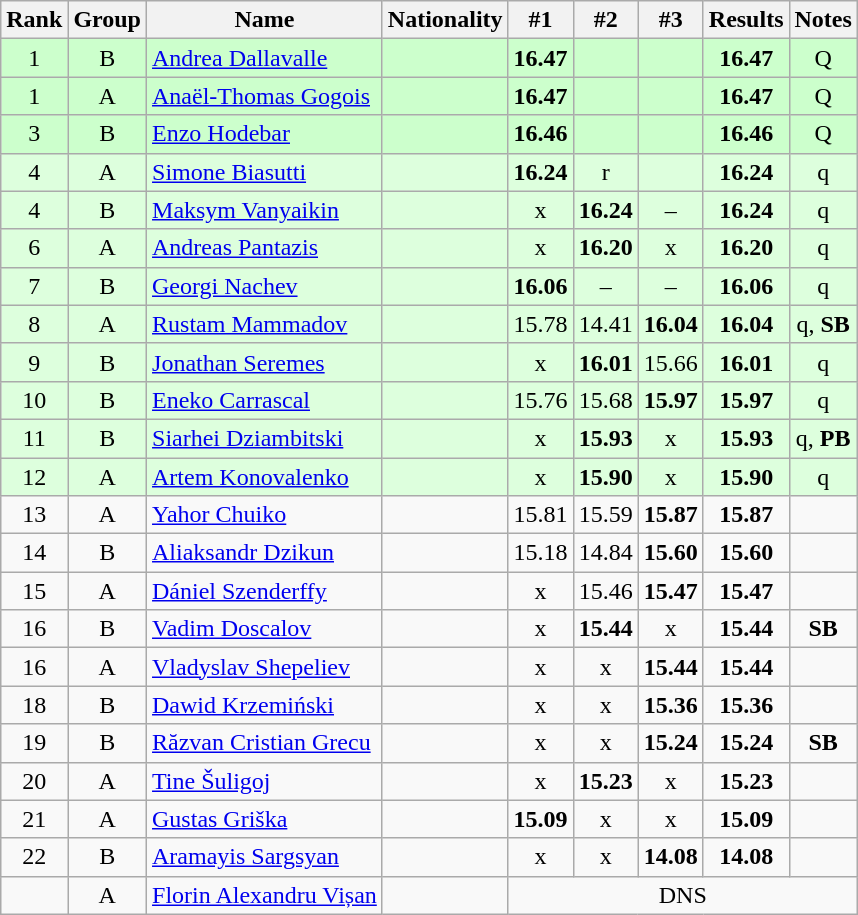<table class="wikitable sortable" style="text-align:center;">
<tr>
<th>Rank</th>
<th>Group</th>
<th>Name</th>
<th>Nationality</th>
<th>#1</th>
<th>#2</th>
<th>#3</th>
<th>Results</th>
<th>Notes</th>
</tr>
<tr bgcolor=ccffcc>
<td>1</td>
<td>B</td>
<td align=left><a href='#'>Andrea Dallavalle</a></td>
<td align=left></td>
<td><strong>16.47</strong></td>
<td></td>
<td></td>
<td><strong>16.47</strong></td>
<td>Q</td>
</tr>
<tr bgcolor=ccffcc>
<td>1</td>
<td>A</td>
<td align=left><a href='#'>Anaël-Thomas Gogois</a></td>
<td align=left></td>
<td><strong>16.47</strong></td>
<td></td>
<td></td>
<td><strong>16.47</strong></td>
<td>Q</td>
</tr>
<tr bgcolor=ccffcc>
<td>3</td>
<td>B</td>
<td align=left><a href='#'>Enzo Hodebar</a></td>
<td align=left></td>
<td><strong>16.46</strong></td>
<td></td>
<td></td>
<td><strong>16.46</strong></td>
<td>Q</td>
</tr>
<tr bgcolor=ddffdd>
<td>4</td>
<td>A</td>
<td align=left><a href='#'>Simone Biasutti</a></td>
<td align=left></td>
<td><strong>16.24</strong></td>
<td>r</td>
<td></td>
<td><strong>16.24</strong></td>
<td>q</td>
</tr>
<tr bgcolor=ddffdd>
<td>4</td>
<td>B</td>
<td align=left><a href='#'>Maksym Vanyaikin</a></td>
<td align=left></td>
<td>x</td>
<td><strong>16.24</strong></td>
<td>–</td>
<td><strong>16.24</strong></td>
<td>q</td>
</tr>
<tr bgcolor=ddffdd>
<td>6</td>
<td>A</td>
<td align=left><a href='#'>Andreas Pantazis</a></td>
<td align=left></td>
<td>x</td>
<td><strong>16.20</strong></td>
<td>x</td>
<td><strong>16.20</strong></td>
<td>q</td>
</tr>
<tr bgcolor=ddffdd>
<td>7</td>
<td>B</td>
<td align=left><a href='#'>Georgi Nachev</a></td>
<td align=left></td>
<td><strong>16.06</strong></td>
<td>–</td>
<td>–</td>
<td><strong>16.06</strong></td>
<td>q</td>
</tr>
<tr bgcolor=ddffdd>
<td>8</td>
<td>A</td>
<td align=left><a href='#'>Rustam Mammadov</a></td>
<td align=left></td>
<td>15.78</td>
<td>14.41</td>
<td><strong>16.04</strong></td>
<td><strong>16.04</strong></td>
<td>q, <strong>SB</strong></td>
</tr>
<tr bgcolor=ddffdd>
<td>9</td>
<td>B</td>
<td align=left><a href='#'>Jonathan Seremes</a></td>
<td align=left></td>
<td>x</td>
<td><strong>16.01</strong></td>
<td>15.66</td>
<td><strong>16.01</strong></td>
<td>q</td>
</tr>
<tr bgcolor=ddffdd>
<td>10</td>
<td>B</td>
<td align=left><a href='#'>Eneko Carrascal</a></td>
<td align=left></td>
<td>15.76</td>
<td>15.68</td>
<td><strong>15.97</strong></td>
<td><strong>15.97</strong></td>
<td>q</td>
</tr>
<tr bgcolor=ddffdd>
<td>11</td>
<td>B</td>
<td align=left><a href='#'>Siarhei Dziambitski</a></td>
<td align=left></td>
<td>x</td>
<td><strong>15.93</strong></td>
<td>x</td>
<td><strong>15.93</strong></td>
<td>q, <strong>PB</strong></td>
</tr>
<tr bgcolor=ddffdd>
<td>12</td>
<td>A</td>
<td align=left><a href='#'>Artem Konovalenko</a></td>
<td align=left></td>
<td>x</td>
<td><strong>15.90</strong></td>
<td>x</td>
<td><strong>15.90</strong></td>
<td>q</td>
</tr>
<tr>
<td>13</td>
<td>A</td>
<td align=left><a href='#'>Yahor Chuiko</a></td>
<td align=left></td>
<td>15.81</td>
<td>15.59</td>
<td><strong>15.87</strong></td>
<td><strong>15.87</strong></td>
<td></td>
</tr>
<tr>
<td>14</td>
<td>B</td>
<td align=left><a href='#'>Aliaksandr Dzikun</a></td>
<td align=left></td>
<td>15.18</td>
<td>14.84</td>
<td><strong>15.60</strong></td>
<td><strong>15.60</strong></td>
<td></td>
</tr>
<tr>
<td>15</td>
<td>A</td>
<td align=left><a href='#'>Dániel Szenderffy</a></td>
<td align=left></td>
<td>x</td>
<td>15.46</td>
<td><strong>15.47</strong></td>
<td><strong>15.47</strong></td>
<td></td>
</tr>
<tr>
<td>16</td>
<td>B</td>
<td align=left><a href='#'>Vadim Doscalov</a></td>
<td align=left></td>
<td>x</td>
<td><strong>15.44</strong></td>
<td>x</td>
<td><strong>15.44</strong></td>
<td><strong>SB</strong></td>
</tr>
<tr>
<td>16</td>
<td>A</td>
<td align=left><a href='#'>Vladyslav Shepeliev</a></td>
<td align=left></td>
<td>x</td>
<td>x</td>
<td><strong>15.44</strong></td>
<td><strong>15.44</strong></td>
<td></td>
</tr>
<tr>
<td>18</td>
<td>B</td>
<td align=left><a href='#'>Dawid Krzemiński</a></td>
<td align=left></td>
<td>x</td>
<td>x</td>
<td><strong>15.36</strong></td>
<td><strong>15.36</strong></td>
<td></td>
</tr>
<tr>
<td>19</td>
<td>B</td>
<td align=left><a href='#'>Răzvan Cristian Grecu</a></td>
<td align=left></td>
<td>x</td>
<td>x</td>
<td><strong>15.24</strong></td>
<td><strong>15.24</strong></td>
<td><strong>SB</strong></td>
</tr>
<tr>
<td>20</td>
<td>A</td>
<td align=left><a href='#'>Tine Šuligoj</a></td>
<td align=left></td>
<td>x</td>
<td><strong>15.23</strong></td>
<td>x</td>
<td><strong>15.23</strong></td>
<td></td>
</tr>
<tr>
<td>21</td>
<td>A</td>
<td align=left><a href='#'>Gustas Griška</a></td>
<td align=left></td>
<td><strong>15.09</strong></td>
<td>x</td>
<td>x</td>
<td><strong>15.09</strong></td>
<td></td>
</tr>
<tr>
<td>22</td>
<td>B</td>
<td align=left><a href='#'>Aramayis Sargsyan</a></td>
<td align=left></td>
<td>x</td>
<td>x</td>
<td><strong>14.08</strong></td>
<td><strong>14.08</strong></td>
<td></td>
</tr>
<tr>
<td></td>
<td>A</td>
<td align=left><a href='#'>Florin Alexandru Vișan</a></td>
<td align=left></td>
<td colspan=5>DNS</td>
</tr>
</table>
